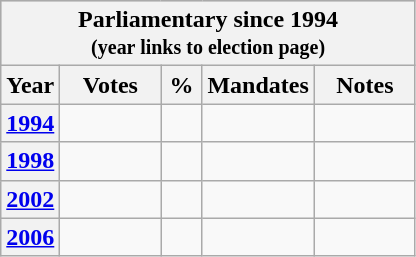<table class="wikitable" style="float:left">
<tr style="background-color:#C9C9C9">
<th colspan="9"><strong>Parliamentary since 1994<br><small>(year links to election page)</small></strong></th>
</tr>
<tr>
<th style="width: 20px">Year</th>
<th style="width: 60px">Votes</th>
<th style="width: 20px">%</th>
<th style="width: 20px">Mandates</th>
<th style="width: 60px">Notes</th>
</tr>
<tr>
<th><a href='#'>1994</a></th>
<td></td>
<td></td>
<td></td>
<td></td>
</tr>
<tr>
<th><a href='#'>1998</a></th>
<td></td>
<td></td>
<td></td>
<td></td>
</tr>
<tr>
<th><a href='#'>2002</a></th>
<td></td>
<td></td>
<td></td>
<td></td>
</tr>
<tr>
<th><a href='#'>2006</a></th>
<td></td>
<td></td>
<td></td>
<td></td>
</tr>
</table>
